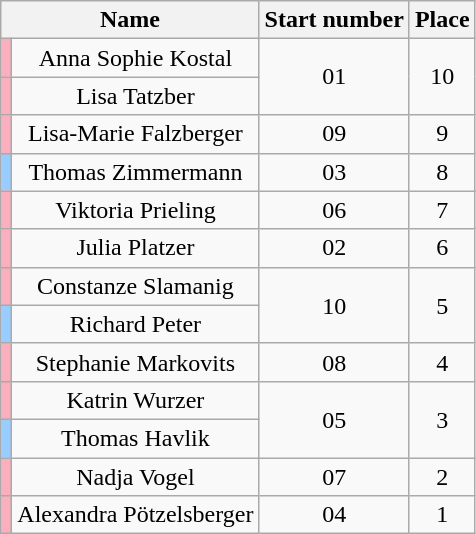<table class="wikitable sortable" style="text-align:center">
<tr>
<th colspan=2>Name</th>
<th>Start number</th>
<th>Place</th>
</tr>
<tr>
<td style="background:#faafbe"></td>
<td>Anna Sophie Kostal</td>
<td rowspan=2>01</td>
<td rowspan=2>10</td>
</tr>
<tr>
<td style="background:#faafbe"></td>
<td>Lisa Tatzber</td>
</tr>
<tr>
<td style="background:#faafbe"></td>
<td>Lisa-Marie Falzberger</td>
<td>09</td>
<td>9</td>
</tr>
<tr>
<td style="background:#9cf;"></td>
<td>Thomas Zimmermann</td>
<td>03</td>
<td>8</td>
</tr>
<tr>
<td style="background:#faafbe"></td>
<td>Viktoria Prieling</td>
<td>06</td>
<td>7</td>
</tr>
<tr>
<td style="background:#faafbe"></td>
<td>Julia Platzer</td>
<td>02</td>
<td>6</td>
</tr>
<tr>
<td style="background:#faafbe"></td>
<td>Constanze Slamanig</td>
<td rowspan=2>10</td>
<td rowspan=2>5</td>
</tr>
<tr>
<td style="background:#9cf;"></td>
<td>Richard Peter</td>
</tr>
<tr>
<td style="background:#faafbe"></td>
<td>Stephanie Markovits</td>
<td>08</td>
<td>4</td>
</tr>
<tr>
<td style="background:#faafbe"></td>
<td>Katrin Wurzer</td>
<td rowspan=2>05</td>
<td rowspan=2>3</td>
</tr>
<tr>
<td style="background:#9cf;"></td>
<td>Thomas Havlik</td>
</tr>
<tr>
<td style="background:#faafbe"></td>
<td>Nadja Vogel</td>
<td>07</td>
<td>2</td>
</tr>
<tr>
<td style="background:#faafbe"></td>
<td>Alexandra Pötzelsberger</td>
<td>04</td>
<td>1</td>
</tr>
</table>
